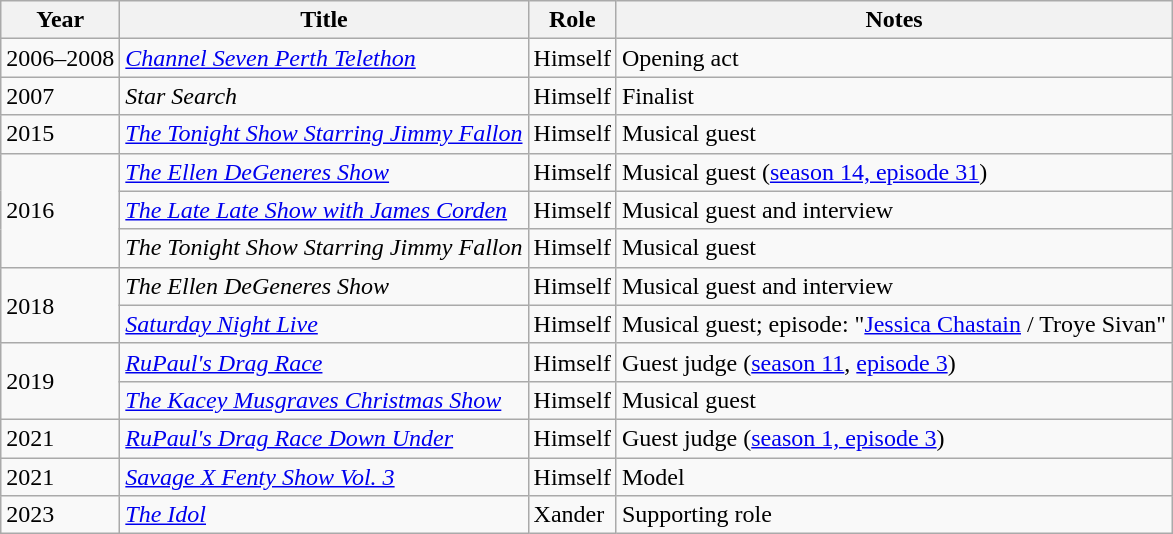<table class="wikitable sortable">
<tr>
<th>Year</th>
<th>Title</th>
<th>Role</th>
<th class="unsortable">Notes</th>
</tr>
<tr>
<td>2006–2008</td>
<td><em><a href='#'>Channel Seven Perth Telethon</a></em></td>
<td>Himself</td>
<td>Opening act</td>
</tr>
<tr>
<td>2007</td>
<td><em>Star Search</em></td>
<td>Himself</td>
<td>Finalist</td>
</tr>
<tr>
<td>2015</td>
<td data-sort-value="Tonight Show Starring Jimmy Fallon, The"><em><a href='#'>The Tonight Show Starring Jimmy Fallon</a></em></td>
<td>Himself</td>
<td>Musical guest</td>
</tr>
<tr>
<td rowspan="3">2016</td>
<td data-sort-value="Ellen DeGeneres Show, The"><em><a href='#'>The Ellen DeGeneres Show</a></em></td>
<td>Himself</td>
<td>Musical guest (<a href='#'>season 14, episode 31</a>)</td>
</tr>
<tr>
<td data-sort-value="Late Late Show with James Corden, The"><em><a href='#'>The Late Late Show with James Corden</a></em></td>
<td>Himself</td>
<td>Musical guest and interview</td>
</tr>
<tr>
<td data-sort-value="Tonight Show Starring Jimmy Fallon, The"><em>The Tonight Show Starring Jimmy Fallon</em></td>
<td>Himself</td>
<td>Musical guest</td>
</tr>
<tr>
<td rowspan="2">2018</td>
<td data-sort-value="Ellen DeGeneres Show, The"><em>The Ellen DeGeneres Show</em></td>
<td>Himself</td>
<td>Musical guest and interview</td>
</tr>
<tr>
<td><em><a href='#'>Saturday Night Live</a></em></td>
<td>Himself</td>
<td>Musical guest; episode: "<a href='#'>Jessica Chastain</a> / Troye Sivan"</td>
</tr>
<tr>
<td rowspan="2">2019</td>
<td><em><a href='#'>RuPaul's Drag Race</a></em></td>
<td>Himself</td>
<td>Guest judge (<a href='#'>season 11</a>, <a href='#'>episode 3</a>)</td>
</tr>
<tr>
<td data-sort-value="Kacey Musgraves Christmas Show, The"><em><a href='#'>The Kacey Musgraves Christmas Show</a></em></td>
<td>Himself</td>
<td>Musical guest</td>
</tr>
<tr>
<td>2021</td>
<td><em><a href='#'>RuPaul's Drag Race Down Under</a></em></td>
<td>Himself</td>
<td>Guest judge (<a href='#'>season 1, episode 3</a>)</td>
</tr>
<tr>
<td>2021</td>
<td><em><a href='#'>Savage X Fenty Show Vol. 3</a></em></td>
<td>Himself</td>
<td>Model</td>
</tr>
<tr>
<td>2023</td>
<td data-sort-value="Idol, The"><em><a href='#'>The Idol</a></em></td>
<td>Xander</td>
<td>Supporting role</td>
</tr>
</table>
